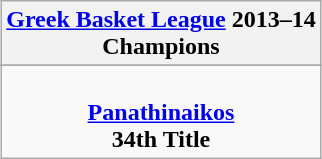<table class="wikitable" style="text-align: center; margin: 0 auto;">
<tr>
<th><a href='#'>Greek Basket League</a> 2013–14<br>Champions</th>
</tr>
<tr>
</tr>
<tr>
<td><br><strong><a href='#'>Panathinaikos</a></strong><br><strong>34th Title</strong></td>
</tr>
</table>
